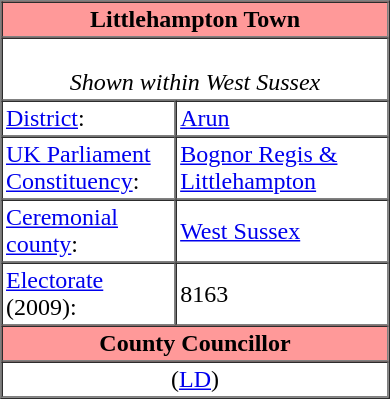<table class="vcard" border=1 cellpadding=2 cellspacing=0 align=right width=260 style=margin-left:0.5em;>
<tr>
<th class="fn org" colspan=2 align=center bgcolor="#ff9999"><strong>Littlehampton Town</strong></th>
</tr>
<tr>
<td colspan=2 align=center><br><em>Shown within West Sussex</em></td>
</tr>
<tr class="note">
<td width="45%"><a href='#'>District</a>:</td>
<td><a href='#'>Arun</a></td>
</tr>
<tr class="note">
<td><a href='#'>UK Parliament Constituency</a>:</td>
<td><a href='#'>Bognor Regis & Littlehampton</a></td>
</tr>
<tr class="note">
<td><a href='#'>Ceremonial county</a>:</td>
<td><a href='#'>West Sussex</a></td>
</tr>
<tr class="note">
<td><a href='#'>Electorate</a> (2009):</td>
<td>8163</td>
</tr>
<tr>
<th colspan=2 align=center bgcolor="#ff9999">County Councillor</th>
</tr>
<tr>
<td colspan=2 align=center> (<a href='#'>LD</a>)</td>
</tr>
</table>
